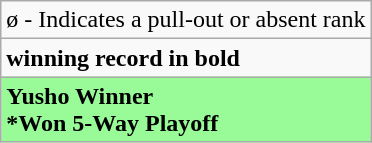<table class="wikitable">
<tr>
<td>ø - Indicates a pull-out or absent rank</td>
</tr>
<tr>
<td><strong>winning record in bold</strong></td>
</tr>
<tr>
<td style="background: PaleGreen;"><strong>Yusho Winner</strong><br><strong>*Won 5-Way Playoff</strong></td>
</tr>
</table>
